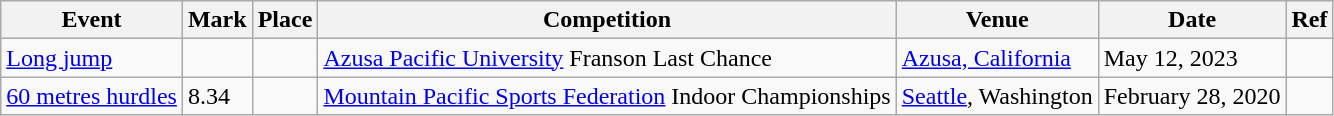<table class="wikitable">
<tr>
<th>Event</th>
<th>Mark</th>
<th>Place</th>
<th>Competition</th>
<th>Venue</th>
<th>Date</th>
<th>Ref</th>
</tr>
<tr>
<td><a href='#'>Long jump</a></td>
<td> </td>
<td style="text-align:center;"></td>
<td><a href='#'>Azusa Pacific University</a> Franson Last Chance</td>
<td><a href='#'>Azusa, California</a></td>
<td>May 12, 2023</td>
<td></td>
</tr>
<tr>
<td><a href='#'>60 metres hurdles</a></td>
<td>8.34</td>
<td style="text-align:center;"> </td>
<td><a href='#'>Mountain Pacific Sports Federation</a> Indoor Championships</td>
<td><a href='#'>Seattle</a>, Washington</td>
<td>February 28, 2020</td>
<td></td>
</tr>
</table>
